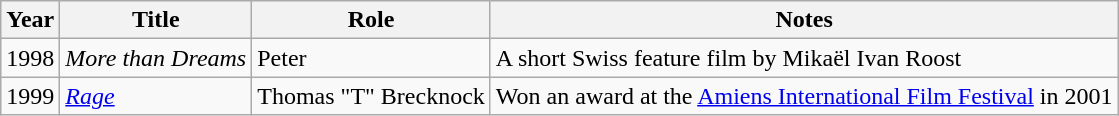<table class="wikitable sortable">
<tr>
<th>Year</th>
<th>Title</th>
<th>Role</th>
<th>Notes</th>
</tr>
<tr>
<td>1998</td>
<td><em>More than Dreams</em></td>
<td>Peter</td>
<td>A short Swiss feature film by Mikaël Ivan Roost</td>
</tr>
<tr>
<td>1999</td>
<td><em><a href='#'>Rage</a></em></td>
<td>Thomas "T" Brecknock</td>
<td>Won an award at the <a href='#'>Amiens International Film Festival</a> in 2001</td>
</tr>
</table>
